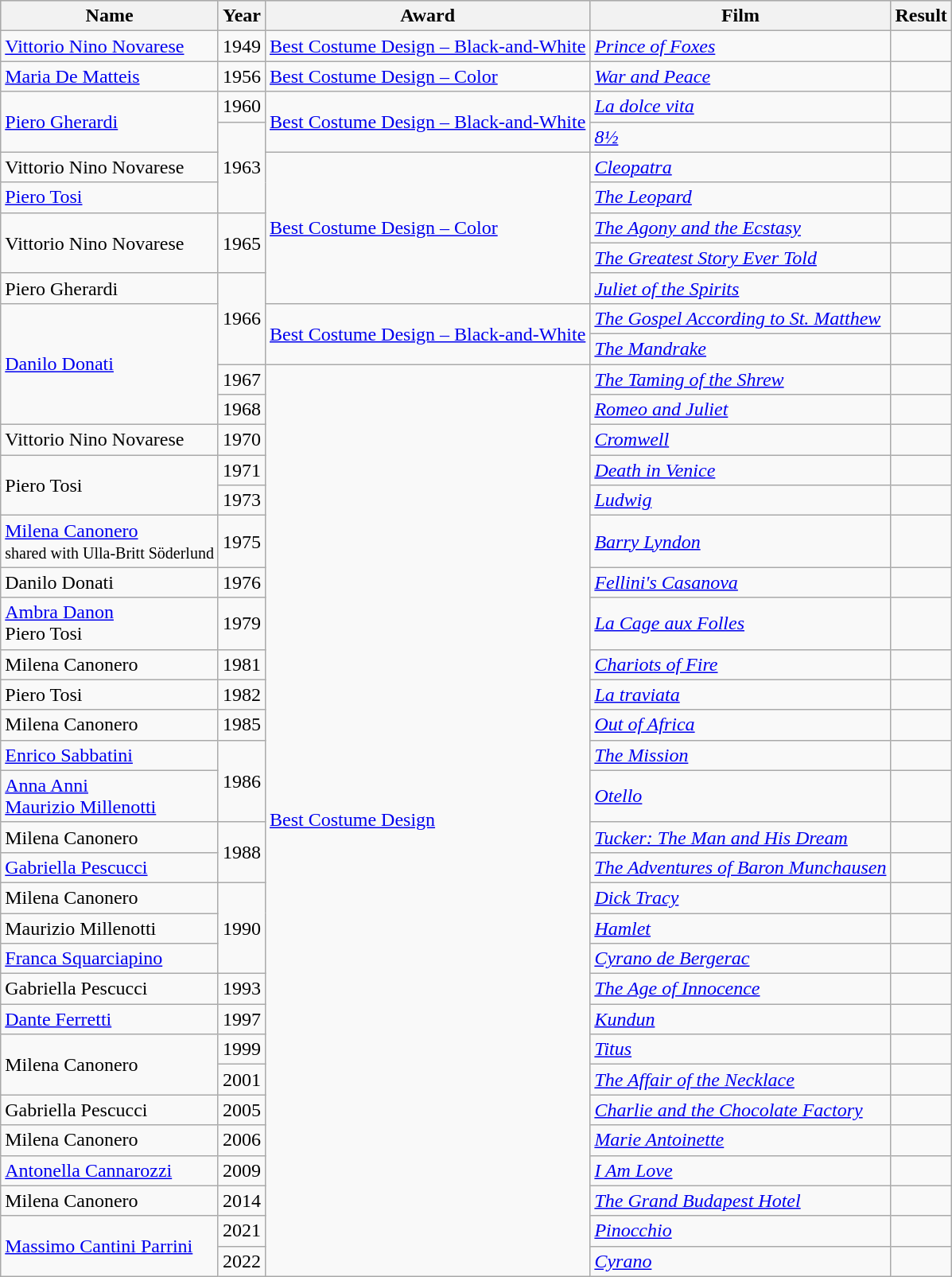<table class="sortable wikitable">
<tr style="background:#ccc;">
<th>Name</th>
<th>Year</th>
<th>Award</th>
<th>Film</th>
<th>Result</th>
</tr>
<tr>
<td><a href='#'>Vittorio Nino Novarese</a></td>
<td>1949</td>
<td><a href='#'>Best Costume Design – Black-and-White</a></td>
<td><em><a href='#'>Prince of Foxes</a></em></td>
<td></td>
</tr>
<tr>
<td><a href='#'>Maria De Matteis</a></td>
<td>1956</td>
<td><a href='#'>Best Costume Design – Color</a></td>
<td><em><a href='#'>War and Peace</a></em></td>
<td></td>
</tr>
<tr>
<td rowspan=2><a href='#'>Piero Gherardi</a></td>
<td>1960</td>
<td rowspan="2"><a href='#'>Best Costume Design – Black-and-White</a></td>
<td><em><a href='#'>La dolce vita</a></em></td>
<td></td>
</tr>
<tr>
<td rowspan=3>1963</td>
<td><em><a href='#'>8½</a></em></td>
<td></td>
</tr>
<tr>
<td>Vittorio Nino Novarese</td>
<td rowspan="5"><a href='#'>Best Costume Design – Color</a></td>
<td><em><a href='#'>Cleopatra</a></em></td>
<td></td>
</tr>
<tr>
<td><a href='#'>Piero Tosi</a></td>
<td><em><a href='#'>The Leopard</a></em></td>
<td></td>
</tr>
<tr>
<td rowspan=2>Vittorio Nino Novarese</td>
<td rowspan=2>1965</td>
<td><em><a href='#'>The Agony and the Ecstasy</a></em></td>
<td></td>
</tr>
<tr>
<td><em><a href='#'>The Greatest Story Ever Told</a></em></td>
<td></td>
</tr>
<tr>
<td>Piero Gherardi</td>
<td rowspan=3>1966</td>
<td><em><a href='#'>Juliet of the Spirits</a></em></td>
<td></td>
</tr>
<tr>
<td rowspan=4><a href='#'>Danilo Donati</a></td>
<td rowspan="2"><a href='#'>Best Costume Design – Black-and-White</a></td>
<td><em><a href='#'>The Gospel According to St. Matthew</a></em></td>
<td></td>
</tr>
<tr>
<td><em><a href='#'>The Mandrake</a></em></td>
<td></td>
</tr>
<tr>
<td>1967</td>
<td rowspan="28"><a href='#'>Best Costume Design</a></td>
<td><em><a href='#'>The Taming of the Shrew</a></em></td>
<td></td>
</tr>
<tr>
<td>1968</td>
<td><em><a href='#'>Romeo and Juliet</a></em></td>
<td></td>
</tr>
<tr>
<td>Vittorio Nino Novarese</td>
<td>1970</td>
<td><em><a href='#'>Cromwell</a></em></td>
<td></td>
</tr>
<tr>
<td rowspan=2>Piero Tosi</td>
<td>1971</td>
<td><em><a href='#'>Death in Venice</a></em></td>
<td></td>
</tr>
<tr>
<td>1973</td>
<td><em><a href='#'>Ludwig</a></em></td>
<td></td>
</tr>
<tr>
<td><a href='#'>Milena Canonero</a><br><small>shared with Ulla-Britt Söderlund</small></td>
<td>1975</td>
<td><em><a href='#'>Barry Lyndon</a></em></td>
<td></td>
</tr>
<tr>
<td>Danilo Donati</td>
<td>1976</td>
<td><em><a href='#'>Fellini's Casanova</a></em></td>
<td></td>
</tr>
<tr>
<td><a href='#'>Ambra Danon</a><br>Piero Tosi</td>
<td>1979</td>
<td><em><a href='#'>La Cage aux Folles</a></em></td>
<td></td>
</tr>
<tr>
<td>Milena Canonero</td>
<td>1981</td>
<td><em><a href='#'>Chariots of Fire</a></em></td>
<td></td>
</tr>
<tr>
<td>Piero Tosi</td>
<td>1982</td>
<td><em><a href='#'>La traviata</a></em></td>
<td></td>
</tr>
<tr>
<td>Milena Canonero</td>
<td>1985</td>
<td><em><a href='#'>Out of Africa</a></em></td>
<td></td>
</tr>
<tr>
<td><a href='#'>Enrico Sabbatini</a></td>
<td rowspan="2">1986</td>
<td><a href='#'><em>The Mission</em></a></td>
<td></td>
</tr>
<tr>
<td><a href='#'>Anna Anni</a><br><a href='#'>Maurizio Millenotti</a></td>
<td><em><a href='#'>Otello</a></em></td>
<td></td>
</tr>
<tr>
<td>Milena Canonero</td>
<td rowspan="2">1988</td>
<td><em><a href='#'>Tucker: The Man and His Dream</a></em></td>
<td></td>
</tr>
<tr>
<td><a href='#'>Gabriella Pescucci</a></td>
<td><em><a href='#'>The Adventures of Baron Munchausen</a></em></td>
<td></td>
</tr>
<tr>
<td>Milena Canonero</td>
<td rowspan=3>1990</td>
<td><em><a href='#'>Dick Tracy</a></em></td>
<td></td>
</tr>
<tr>
<td>Maurizio Millenotti</td>
<td><em><a href='#'>Hamlet</a></em></td>
<td></td>
</tr>
<tr>
<td><a href='#'>Franca Squarciapino</a></td>
<td><em><a href='#'>Cyrano de Bergerac</a></em></td>
<td></td>
</tr>
<tr>
<td>Gabriella Pescucci</td>
<td>1993</td>
<td><em><a href='#'>The Age of Innocence</a></em></td>
<td></td>
</tr>
<tr>
<td><a href='#'>Dante Ferretti</a></td>
<td>1997</td>
<td><em><a href='#'>Kundun</a></em></td>
<td></td>
</tr>
<tr>
<td rowspan=2>Milena Canonero</td>
<td>1999</td>
<td><em><a href='#'>Titus</a></em></td>
<td></td>
</tr>
<tr>
<td>2001</td>
<td><em><a href='#'>The Affair of the Necklace</a></em></td>
<td></td>
</tr>
<tr>
<td>Gabriella Pescucci</td>
<td>2005</td>
<td><em><a href='#'>Charlie and the Chocolate Factory</a></em></td>
<td></td>
</tr>
<tr>
<td>Milena Canonero</td>
<td>2006</td>
<td><em><a href='#'>Marie Antoinette</a></em></td>
<td></td>
</tr>
<tr>
<td><a href='#'>Antonella Cannarozzi</a></td>
<td>2009</td>
<td><em><a href='#'>I Am Love</a></em></td>
<td></td>
</tr>
<tr>
<td>Milena Canonero</td>
<td>2014</td>
<td><em><a href='#'>The Grand Budapest Hotel</a></em></td>
<td></td>
</tr>
<tr>
<td rowspan=2><a href='#'>Massimo Cantini Parrini</a></td>
<td>2021</td>
<td><em><a href='#'>Pinocchio</a></em></td>
<td></td>
</tr>
<tr>
<td>2022</td>
<td><em><a href='#'>Cyrano</a></em></td>
<td></td>
</tr>
</table>
